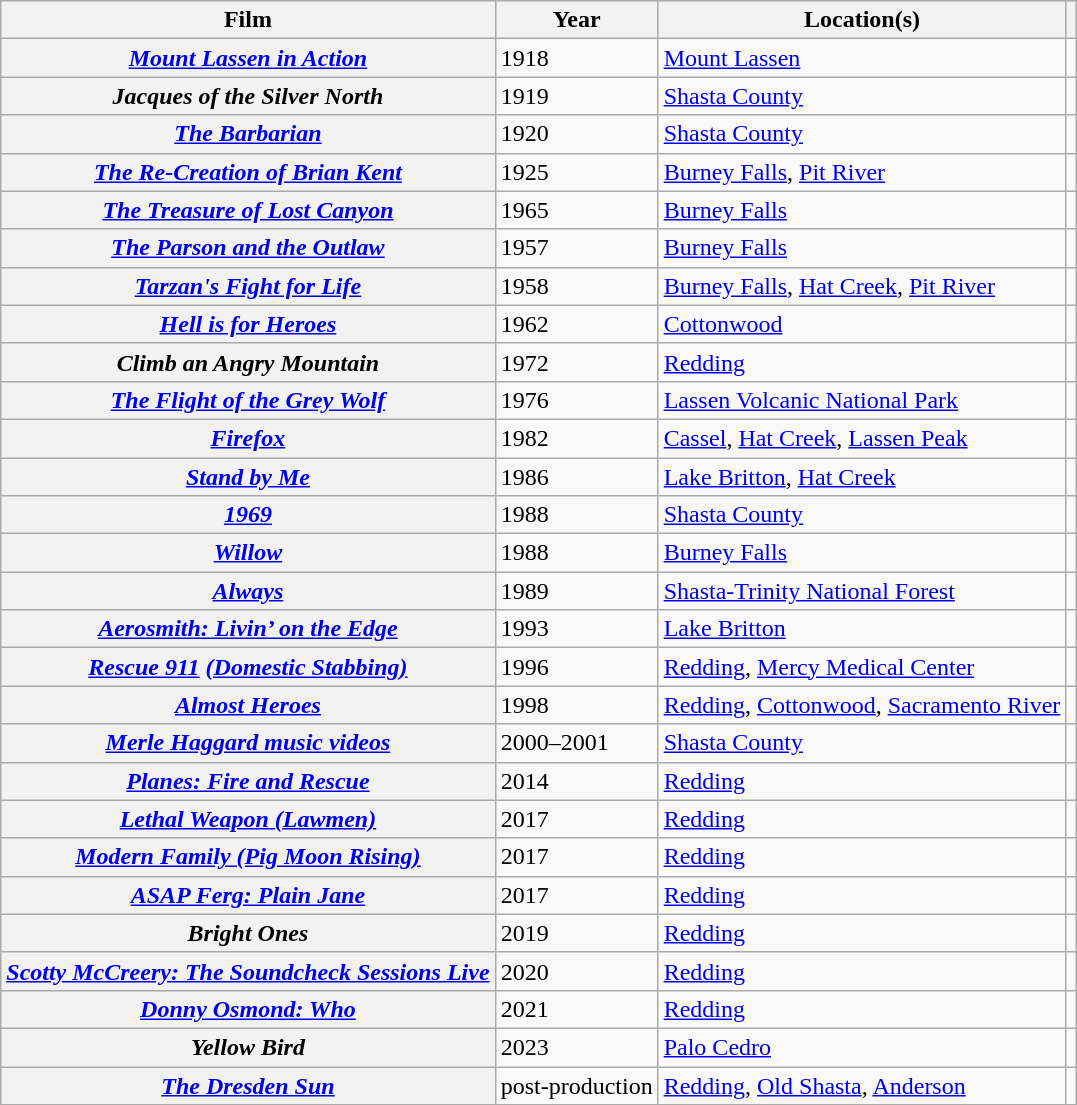<table class="wikitable sortable plainrowheaders">
<tr>
<th>Film</th>
<th>Year</th>
<th class="unsortable">Location(s)</th>
<th class="unsortable"></th>
</tr>
<tr>
<th scope="row"><em><a href='#'>Mount Lassen in Action</a></em></th>
<td>1918</td>
<td><a href='#'>Mount Lassen</a></td>
<td style="text-align:center;"></td>
</tr>
<tr>
<th scope="row"><em>Jacques of the Silver North</em></th>
<td>1919</td>
<td><a href='#'>Shasta County</a></td>
<td style="text-align:center;"></td>
</tr>
<tr>
<th scope="row"><em><a href='#'>The Barbarian</a></em></th>
<td>1920</td>
<td><a href='#'>Shasta County</a></td>
<td style="text-align:center;"></td>
</tr>
<tr>
<th scope="row"><em><a href='#'>The Re-Creation of Brian Kent</a></em></th>
<td>1925</td>
<td><a href='#'>Burney Falls</a>, <a href='#'>Pit River</a></td>
<td style="text-align:center;"></td>
</tr>
<tr>
<th scope="row"><em><a href='#'>The Treasure of Lost Canyon</a></em></th>
<td>1965</td>
<td><a href='#'>Burney Falls</a></td>
<td style="text-align:center;"></td>
</tr>
<tr>
<th scope="row"><em><a href='#'>The Parson and the Outlaw</a></em></th>
<td>1957</td>
<td><a href='#'>Burney Falls</a></td>
<td style="text-align:center;"></td>
</tr>
<tr>
<th scope="row"><em><a href='#'>Tarzan's Fight for Life</a></em></th>
<td>1958</td>
<td><a href='#'>Burney Falls</a>, <a href='#'>Hat Creek</a>, <a href='#'>Pit River</a></td>
<td style="text-align:center;"></td>
</tr>
<tr>
<th scope="row"><em><a href='#'>Hell is for Heroes</a></em></th>
<td>1962</td>
<td><a href='#'>Cottonwood</a></td>
<td style="text-align:center;"></td>
</tr>
<tr>
<th scope="row"><em>Climb an Angry Mountain</em></th>
<td>1972</td>
<td><a href='#'>Redding</a></td>
<td style="text-align:center;"></td>
</tr>
<tr>
<th scope="row"><em><a href='#'>The Flight of the Grey Wolf</a></em></th>
<td>1976</td>
<td><a href='#'>Lassen Volcanic National Park</a></td>
<td style="text-align:center;"></td>
</tr>
<tr>
<th scope="row"><em><a href='#'>Firefox</a></em></th>
<td>1982</td>
<td><a href='#'>Cassel</a>, <a href='#'>Hat Creek</a>, <a href='#'>Lassen Peak</a></td>
<td style="text-align:center;"></td>
</tr>
<tr>
<th scope="row"><em><a href='#'>Stand by Me</a></em></th>
<td>1986</td>
<td><a href='#'>Lake Britton</a>, <a href='#'>Hat Creek</a></td>
<td style="text-align:center;"></td>
</tr>
<tr>
<th scope="row"><em><a href='#'>1969</a></em></th>
<td>1988</td>
<td><a href='#'>Shasta County</a></td>
<td style="text-align:center;"></td>
</tr>
<tr>
<th scope="row"><em><a href='#'>Willow</a></em></th>
<td>1988</td>
<td><a href='#'>Burney Falls</a></td>
<td style="text-align:center;"></td>
</tr>
<tr>
<th scope="row"><em><a href='#'>Always</a></em></th>
<td>1989</td>
<td><a href='#'>Shasta-Trinity National Forest</a></td>
<td style="text-align:center;"></td>
</tr>
<tr>
<th scope="row"><em><a href='#'>Aerosmith: Livin’ on the Edge</a></em></th>
<td>1993</td>
<td><a href='#'>Lake Britton</a></td>
<td style="text-align:center;"></td>
</tr>
<tr>
<th scope="row"><em><a href='#'>Rescue 911</a> <a href='#'>(Domestic Stabbing)</a></em></th>
<td>1996</td>
<td><a href='#'>Redding</a>, <a href='#'>Mercy Medical Center</a></td>
<td style="text-align:center;"></td>
</tr>
<tr>
<th scope="row"><em><a href='#'>Almost Heroes</a></em></th>
<td>1998</td>
<td><a href='#'>Redding</a>, <a href='#'>Cottonwood</a>, <a href='#'>Sacramento River</a></td>
<td style="text-align:center;"></td>
</tr>
<tr>
<th scope="row"><em><a href='#'>Merle Haggard music videos</a></em></th>
<td>2000–2001</td>
<td><a href='#'>Shasta County</a></td>
<td style="text-align:center;"></td>
</tr>
<tr>
<th scope="row"><em><a href='#'>Planes: Fire and Rescue</a></em></th>
<td>2014</td>
<td><a href='#'>Redding</a></td>
<td style="text-align:center;"></td>
</tr>
<tr>
<th scope="row"><em><a href='#'>Lethal Weapon (Lawmen)</a></em></th>
<td>2017</td>
<td><a href='#'>Redding</a></td>
<td style="text-align:center;"></td>
</tr>
<tr>
<th scope="row"><em><a href='#'>Modern Family (Pig Moon Rising)</a></em></th>
<td>2017</td>
<td><a href='#'>Redding</a></td>
<td style="text-align:center;"></td>
</tr>
<tr>
<th scope="row"><em><a href='#'>ASAP Ferg: Plain Jane</a></em></th>
<td>2017</td>
<td><a href='#'>Redding</a></td>
<td style="text-align:center;"></td>
</tr>
<tr>
<th scope="row"><em>Bright Ones</em></th>
<td>2019</td>
<td><a href='#'>Redding</a></td>
<td style="text-align:center;"></td>
</tr>
<tr>
<th scope="row"><em><a href='#'>Scotty McCreery: The Soundcheck Sessions Live</a></em></th>
<td>2020</td>
<td><a href='#'>Redding</a></td>
<td style="text-align:center;"></td>
</tr>
<tr>
<th scope="row"><em><a href='#'>Donny Osmond: Who</a></em></th>
<td>2021</td>
<td><a href='#'>Redding</a></td>
<td style="text-align:center;"></td>
</tr>
<tr>
<th scope="row"><em>Yellow Bird</em></th>
<td>2023</td>
<td><a href='#'>Palo Cedro</a></td>
<td style="text-align:center;"></td>
</tr>
<tr>
<th scope="row"><em><a href='#'>The Dresden Sun</a></em></th>
<td>post-production</td>
<td><a href='#'>Redding</a>, <a href='#'>Old Shasta</a>, <a href='#'>Anderson</a></td>
<td style="text-align:center;"></td>
</tr>
<tr>
</tr>
</table>
